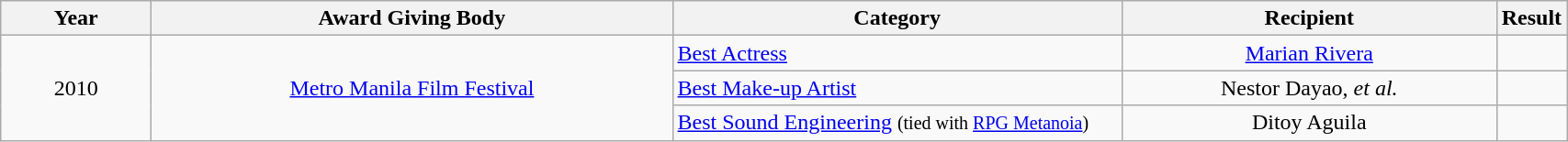<table | width="90%" class="wikitable sortable">
<tr>
<th width="10%">Year</th>
<th width="35%">Award Giving Body</th>
<th width="30%">Category</th>
<th width="25%">Recipient</th>
<th width="10%">Result</th>
</tr>
<tr>
<td rowspan="3" align="center">2010</td>
<td rowspan="3" align="center"><a href='#'>Metro Manila Film Festival</a></td>
<td align="left"><a href='#'>Best Actress</a></td>
<td align="center"><a href='#'>Marian Rivera</a></td>
<td></td>
</tr>
<tr>
<td align="left"><a href='#'>Best Make-up Artist</a></td>
<td align="center">Nestor Dayao, <em>et al.</em></td>
<td></td>
</tr>
<tr>
<td align="left"><a href='#'>Best Sound Engineering</a> <small>(tied with <a href='#'>RPG Metanoia</a>)</small></td>
<td align="center">Ditoy Aguila</td>
<td></td>
</tr>
</table>
